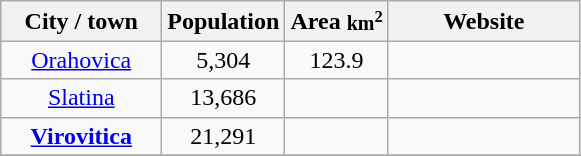<table class="wikitable" style="text-align: center">
<tr>
<th width="100">City / town</th>
<th>Population</th>
<th>Area <small>km<sup>2</sup></small></th>
<th width="120">Website</th>
</tr>
<tr>
<td><a href='#'>Orahovica</a></td>
<td>5,304</td>
<td>123.9</td>
<td></td>
</tr>
<tr>
<td><a href='#'>Slatina</a></td>
<td>13,686</td>
<td></td>
<td></td>
</tr>
<tr>
<td><strong><a href='#'>Virovitica</a></strong></td>
<td>21,291</td>
<td></td>
<td></td>
</tr>
<tr>
</tr>
</table>
